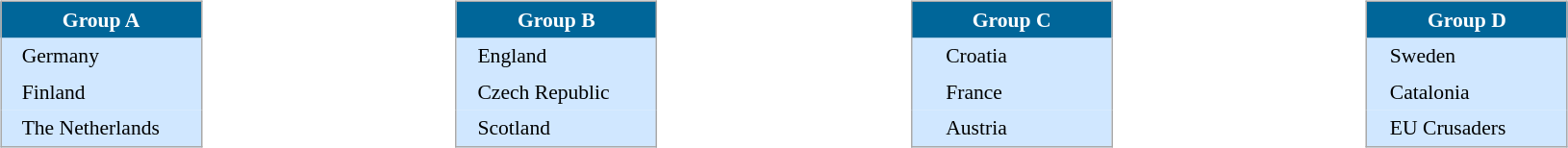<table width="100%" align=center>
<tr>
<td valign="top" width="22%"><br><table align=center cellpadding="4" cellspacing="0" style="background: #f9f9f9; border: 1px #aaa solid; border-collapse: collapse; font-size: 90%;" width=140>
<tr align=center bgcolor=#006699 style="color:white;">
<th width=100% colspan=2>Group A</th>
</tr>
<tr align=center bgcolor=#D0E7FF>
<td></td>
<td align=left> Germany</td>
</tr>
<tr align=center bgcolor=#D0E7FF>
<td></td>
<td align=left> Finland</td>
</tr>
<tr align=center bgcolor=#D0E7FF>
<td></td>
<td align=left> The Netherlands</td>
</tr>
</table>
</td>
<td valign="top" width="22%"><br><table align=center cellpadding="4" cellspacing="0" style="background: #f9f9f9; border: 1px #aaa solid; border-collapse: collapse; font-size: 90%;" width=140>
<tr align=center bgcolor=#006699 style="color:white;">
<th width=100% colspan=2>Group B</th>
</tr>
<tr align=center bgcolor=#D0E7FF>
<td></td>
<td align=left> England</td>
</tr>
<tr align=center bgcolor=#D0E7FF>
<td></td>
<td align=left> Czech Republic</td>
</tr>
<tr align=center bgcolor=#D0E7FF>
<td></td>
<td align=left> Scotland</td>
</tr>
</table>
</td>
<td valign="top" width="22%"><br><table align=center cellpadding="4" cellspacing="0" style="background: #f9f9f9; border: 1px #aaa solid; border-collapse: collapse; font-size: 90%;" width=140>
<tr align=center bgcolor=#006699 style="color:white;">
<th width=100% colspan=2>Group C</th>
</tr>
<tr align=center bgcolor=#D0E7FF>
<td></td>
<td align=left> Croatia</td>
</tr>
<tr align=center bgcolor=#D0E7FF>
<td></td>
<td align=left> France</td>
</tr>
<tr align=center bgcolor=#D0E7FF>
<td></td>
<td align=left> Austria</td>
</tr>
</table>
</td>
<td valign="top" width="22%"><br><table align=center cellpadding="4" cellspacing="0" style="background: #f9f9f9; border: 1px #aaa solid; border-collapse: collapse; font-size: 90%;" width=140>
<tr align=center bgcolor=#006699 style="color:white;">
<th width=100% colspan=2>Group D</th>
</tr>
<tr align=center bgcolor=#D0E7FF>
<td></td>
<td align=left> Sweden</td>
</tr>
<tr align=center bgcolor=#D0E7FF>
<td></td>
<td align=left> Catalonia</td>
</tr>
<tr align=center bgcolor=#D0E7FF>
<td></td>
<td align=left> EU Crusaders</td>
</tr>
</table>
</td>
</tr>
</table>
